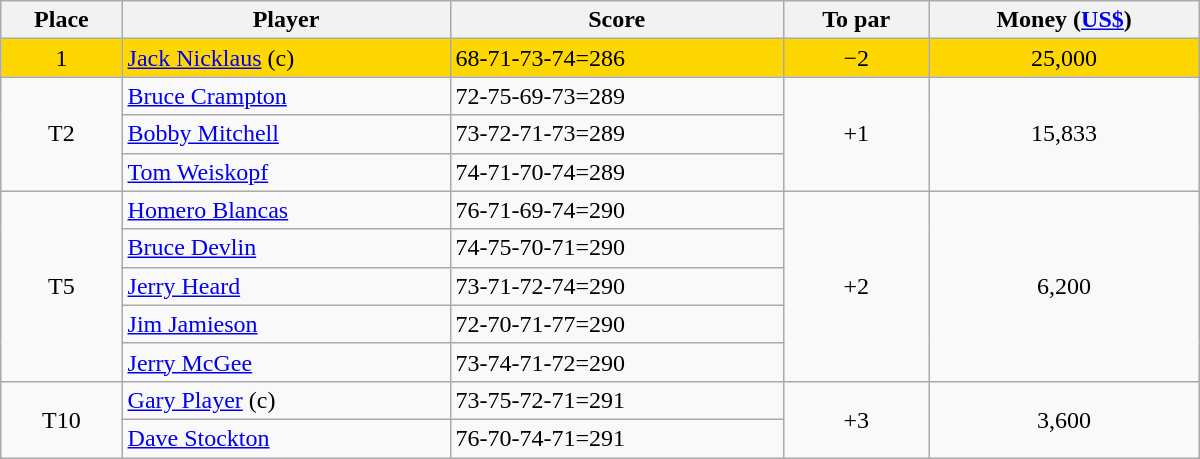<table class="wikitable" style="width:50em; margin-bottom:0">
<tr>
<th>Place</th>
<th>Player</th>
<th>Score</th>
<th>To par</th>
<th>Money (<a href='#'>US$</a>)</th>
</tr>
<tr style="background:gold">
<td align=center>1</td>
<td> <a href='#'>Jack Nicklaus</a> (c)</td>
<td>68-71-73-74=286</td>
<td align=center>−2</td>
<td align=center>25,000</td>
</tr>
<tr>
<td rowspan=3 align=center>T2</td>
<td> <a href='#'>Bruce Crampton</a></td>
<td>72-75-69-73=289</td>
<td rowspan=3 align=center>+1</td>
<td rowspan=3 align=center>15,833</td>
</tr>
<tr>
<td> <a href='#'>Bobby Mitchell</a></td>
<td>73-72-71-73=289</td>
</tr>
<tr>
<td> <a href='#'>Tom Weiskopf</a></td>
<td>74-71-70-74=289</td>
</tr>
<tr>
<td rowspan=5 align=center>T5</td>
<td> <a href='#'>Homero Blancas</a></td>
<td>76-71-69-74=290</td>
<td rowspan=5 align=center>+2</td>
<td rowspan=5 align=center>6,200</td>
</tr>
<tr>
<td> <a href='#'>Bruce Devlin</a></td>
<td>74-75-70-71=290</td>
</tr>
<tr>
<td> <a href='#'>Jerry Heard</a></td>
<td>73-71-72-74=290</td>
</tr>
<tr>
<td> <a href='#'>Jim Jamieson</a></td>
<td>72-70-71-77=290</td>
</tr>
<tr>
<td> <a href='#'>Jerry McGee</a></td>
<td>73-74-71-72=290</td>
</tr>
<tr>
<td rowspan=2 align=center>T10</td>
<td> <a href='#'>Gary Player</a> (c)</td>
<td>73-75-72-71=291</td>
<td rowspan=2 align=center>+3</td>
<td rowspan=2 align=center>3,600</td>
</tr>
<tr>
<td> <a href='#'>Dave Stockton</a></td>
<td>76-70-74-71=291</td>
</tr>
</table>
